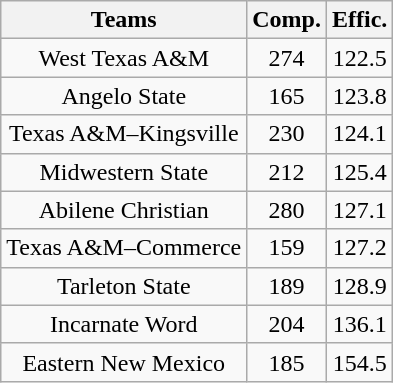<table class="wikitable sortable" style="text-align: center;">
<tr>
<th>Teams</th>
<th>Comp.</th>
<th>Effic.</th>
</tr>
<tr>
<td style=>West Texas A&M</td>
<td>274</td>
<td>122.5</td>
</tr>
<tr>
<td style=>Angelo State</td>
<td>165</td>
<td>123.8</td>
</tr>
<tr>
<td style=>Texas A&M–Kingsville</td>
<td>230</td>
<td>124.1</td>
</tr>
<tr>
<td style=>Midwestern State</td>
<td>212</td>
<td>125.4</td>
</tr>
<tr>
<td style=>Abilene Christian</td>
<td>280</td>
<td>127.1</td>
</tr>
<tr>
<td style=>Texas A&M–Commerce</td>
<td>159</td>
<td>127.2</td>
</tr>
<tr>
<td style=>Tarleton State</td>
<td>189</td>
<td>128.9</td>
</tr>
<tr>
<td style=>Incarnate Word</td>
<td>204</td>
<td>136.1</td>
</tr>
<tr>
<td style=>Eastern New Mexico</td>
<td>185</td>
<td>154.5</td>
</tr>
</table>
